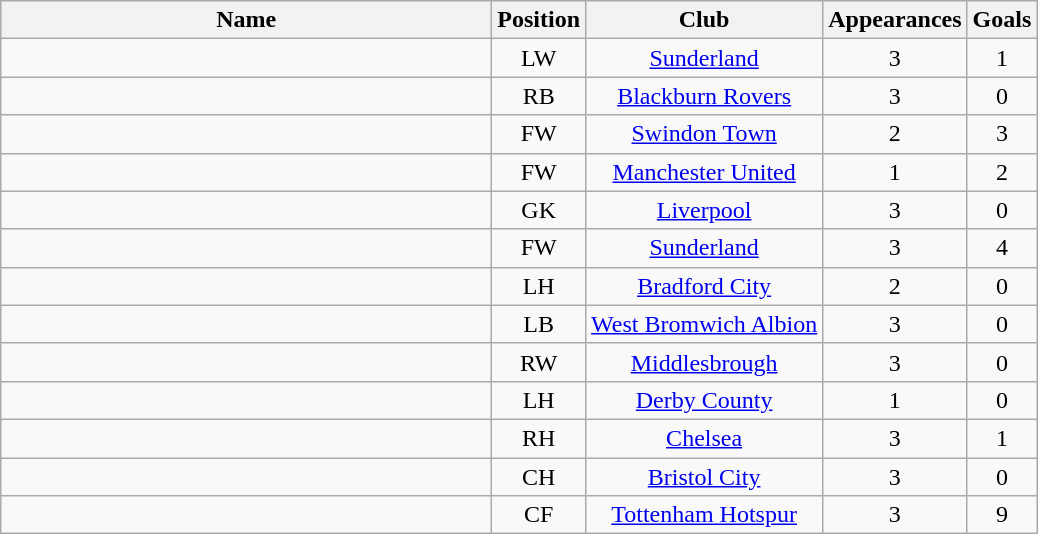<table class="wikitable sortable" style="text-align: center;">
<tr>
<th style="width:20em">Name</th>
<th>Position</th>
<th>Club</th>
<th>Appearances</th>
<th>Goals</th>
</tr>
<tr>
<td align="left"></td>
<td>LW</td>
<td><a href='#'>Sunderland</a></td>
<td>3</td>
<td>1</td>
</tr>
<tr>
<td align="left"></td>
<td>RB</td>
<td><a href='#'>Blackburn Rovers</a></td>
<td>3</td>
<td>0</td>
</tr>
<tr>
<td align="left"></td>
<td>FW</td>
<td><a href='#'>Swindon Town</a></td>
<td>2</td>
<td>3</td>
</tr>
<tr>
<td align="left"></td>
<td>FW</td>
<td><a href='#'>Manchester United</a></td>
<td>1</td>
<td>2</td>
</tr>
<tr>
<td align="left"></td>
<td>GK</td>
<td><a href='#'>Liverpool</a></td>
<td>3</td>
<td>0</td>
</tr>
<tr>
<td align="left"></td>
<td>FW</td>
<td><a href='#'>Sunderland</a></td>
<td>3</td>
<td>4</td>
</tr>
<tr>
<td align="left"></td>
<td>LH</td>
<td><a href='#'>Bradford City</a></td>
<td>2</td>
<td>0</td>
</tr>
<tr>
<td align="left"></td>
<td>LB</td>
<td><a href='#'>West Bromwich Albion</a></td>
<td>3</td>
<td>0</td>
</tr>
<tr>
<td align="left"></td>
<td>RW</td>
<td><a href='#'>Middlesbrough</a></td>
<td>3</td>
<td>0</td>
</tr>
<tr>
<td align="left"></td>
<td>LH</td>
<td><a href='#'>Derby County</a></td>
<td>1</td>
<td>0</td>
</tr>
<tr>
<td align="left"></td>
<td>RH</td>
<td><a href='#'>Chelsea</a></td>
<td>3</td>
<td>1</td>
</tr>
<tr>
<td align="left"></td>
<td>CH</td>
<td><a href='#'>Bristol City</a></td>
<td>3</td>
<td>0</td>
</tr>
<tr>
<td align="left"></td>
<td>CF</td>
<td><a href='#'>Tottenham Hotspur</a></td>
<td>3</td>
<td>9</td>
</tr>
</table>
